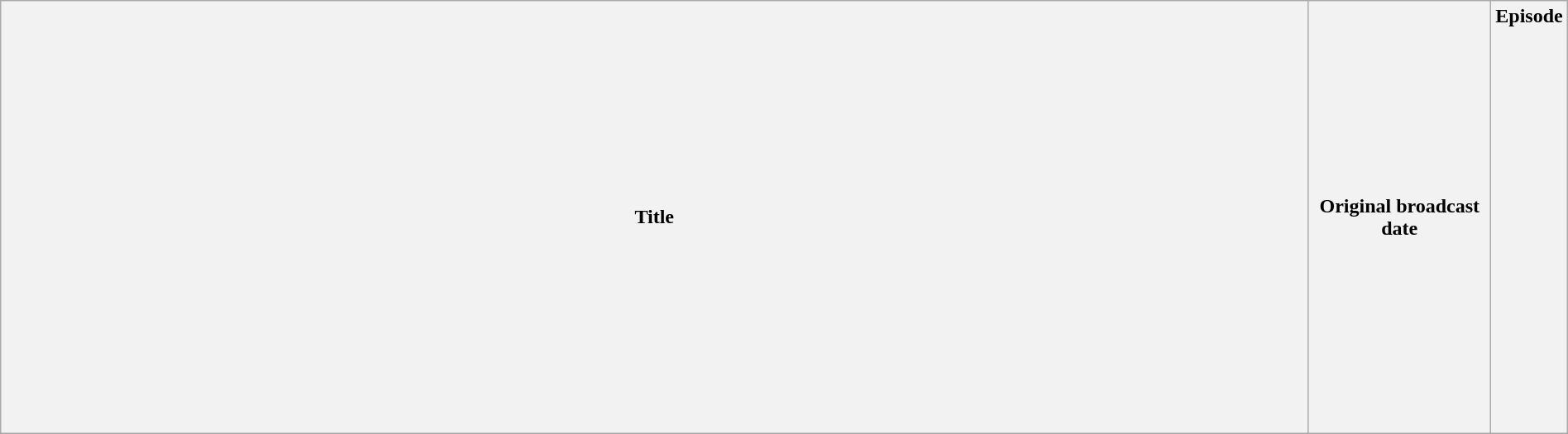<table class="wikitable plainrowheaders" style="width:100%; margin:auto;">
<tr>
<th>Title</th>
<th width="140">Original broadcast date</th>
<th width="40">Episode<br><br><br><br><br><br><br><br><br><br><br><br><br><br><br><br><br><br><br></th>
</tr>
</table>
